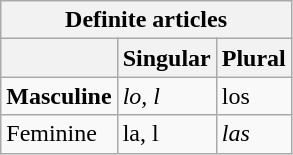<table class="wikitable">
<tr>
<th colspan = 3>Definite articles</th>
</tr>
<tr>
<th></th>
<th>Singular</th>
<th>Plural</th>
</tr>
<tr>
<td><strong>Masculine</strong></td>
<td><em>lo, l<strong></td>
<td></em>los<em></td>
</tr>
<tr>
<td></strong>Feminine<strong></td>
<td></em>la, l</strong></td>
<td><em>las</em></td>
</tr>
</table>
